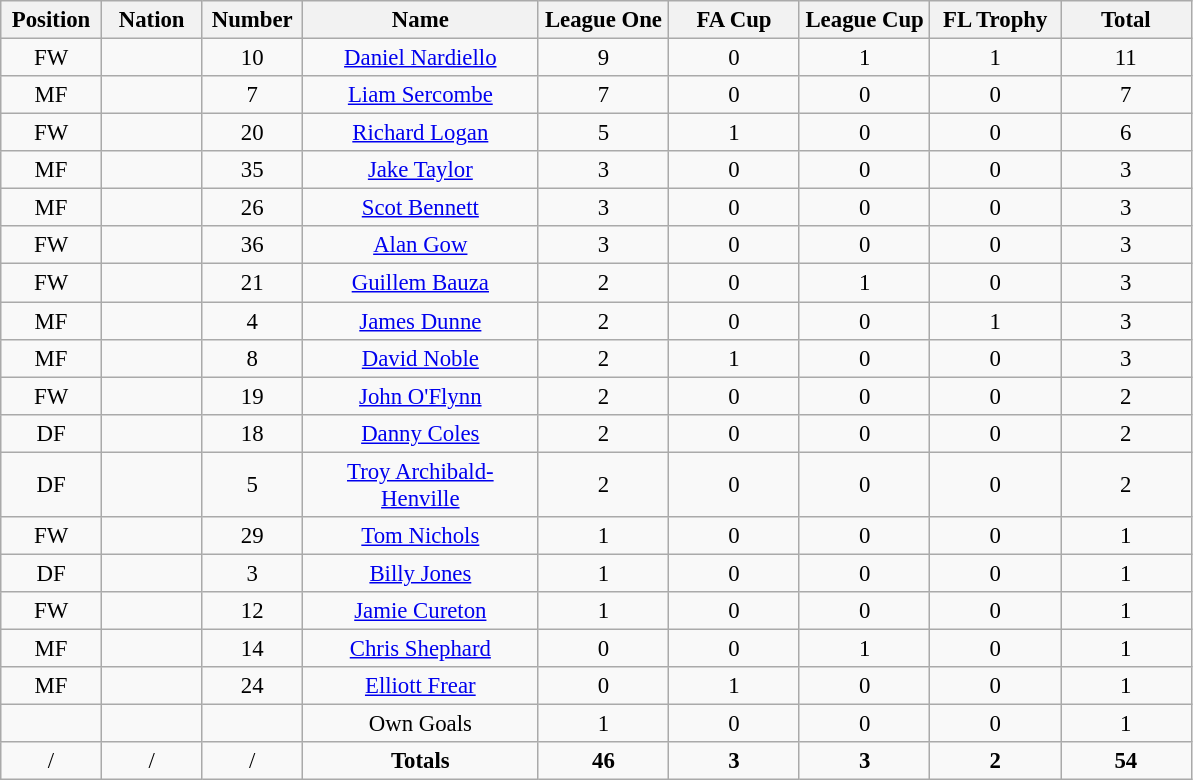<table class="wikitable" style="font-size: 95%; text-align: center;">
<tr>
<th width=60>Position</th>
<th width=60>Nation</th>
<th width=60>Number</th>
<th width=150>Name</th>
<th width=80>League One</th>
<th width=80>FA Cup</th>
<th width=80>League Cup</th>
<th width=80>FL Trophy</th>
<th width=80>Total</th>
</tr>
<tr>
<td>FW</td>
<td></td>
<td>10</td>
<td><a href='#'>Daniel Nardiello</a></td>
<td>9</td>
<td>0</td>
<td>1</td>
<td>1</td>
<td>11</td>
</tr>
<tr>
<td>MF</td>
<td></td>
<td>7</td>
<td><a href='#'>Liam Sercombe</a></td>
<td>7</td>
<td>0</td>
<td>0</td>
<td>0</td>
<td>7</td>
</tr>
<tr>
<td>FW</td>
<td></td>
<td>20</td>
<td><a href='#'>Richard Logan</a></td>
<td>5</td>
<td>1</td>
<td>0</td>
<td>0</td>
<td>6</td>
</tr>
<tr>
<td>MF</td>
<td></td>
<td>35</td>
<td><a href='#'>Jake Taylor</a></td>
<td>3</td>
<td>0</td>
<td>0</td>
<td>0</td>
<td>3</td>
</tr>
<tr>
<td>MF</td>
<td></td>
<td>26</td>
<td><a href='#'>Scot Bennett</a></td>
<td>3</td>
<td>0</td>
<td>0</td>
<td>0</td>
<td>3</td>
</tr>
<tr>
<td>FW</td>
<td></td>
<td>36</td>
<td><a href='#'>Alan Gow</a></td>
<td>3</td>
<td>0</td>
<td>0</td>
<td>0</td>
<td>3</td>
</tr>
<tr>
<td>FW</td>
<td></td>
<td>21</td>
<td><a href='#'>Guillem Bauza</a></td>
<td>2</td>
<td>0</td>
<td>1</td>
<td>0</td>
<td>3</td>
</tr>
<tr>
<td>MF</td>
<td></td>
<td>4</td>
<td><a href='#'>James Dunne</a></td>
<td>2</td>
<td>0</td>
<td>0</td>
<td>1</td>
<td>3</td>
</tr>
<tr>
<td>MF</td>
<td></td>
<td>8</td>
<td><a href='#'>David Noble</a></td>
<td>2</td>
<td>1</td>
<td>0</td>
<td>0</td>
<td>3</td>
</tr>
<tr>
<td>FW</td>
<td></td>
<td>19</td>
<td><a href='#'>John O'Flynn</a></td>
<td>2</td>
<td>0</td>
<td>0</td>
<td>0</td>
<td>2</td>
</tr>
<tr>
<td>DF</td>
<td></td>
<td>18</td>
<td><a href='#'>Danny Coles</a></td>
<td>2</td>
<td>0</td>
<td>0</td>
<td>0</td>
<td>2</td>
</tr>
<tr>
<td>DF</td>
<td></td>
<td>5</td>
<td><a href='#'>Troy Archibald-Henville</a></td>
<td>2</td>
<td>0</td>
<td>0</td>
<td>0</td>
<td>2</td>
</tr>
<tr>
<td>FW</td>
<td></td>
<td>29</td>
<td><a href='#'>Tom Nichols</a></td>
<td>1</td>
<td>0</td>
<td>0</td>
<td>0</td>
<td>1</td>
</tr>
<tr>
<td>DF</td>
<td></td>
<td>3</td>
<td><a href='#'>Billy Jones</a></td>
<td>1</td>
<td>0</td>
<td>0</td>
<td>0</td>
<td>1</td>
</tr>
<tr>
<td>FW</td>
<td></td>
<td>12</td>
<td><a href='#'>Jamie Cureton</a></td>
<td>1</td>
<td>0</td>
<td>0</td>
<td>0</td>
<td>1</td>
</tr>
<tr>
<td>MF</td>
<td></td>
<td>14</td>
<td><a href='#'>Chris Shephard</a></td>
<td>0</td>
<td>0</td>
<td>1</td>
<td>0</td>
<td>1</td>
</tr>
<tr>
<td>MF</td>
<td></td>
<td>24</td>
<td><a href='#'>Elliott Frear</a></td>
<td>0</td>
<td>1</td>
<td>0</td>
<td>0</td>
<td>1</td>
</tr>
<tr>
<td></td>
<td></td>
<td></td>
<td>Own Goals</td>
<td>1</td>
<td>0</td>
<td>0</td>
<td>0</td>
<td>1</td>
</tr>
<tr>
<td>/</td>
<td>/</td>
<td>/</td>
<td><strong>Totals</strong></td>
<td><strong>46</strong></td>
<td><strong>3</strong></td>
<td><strong>3</strong></td>
<td><strong>2</strong></td>
<td><strong>54</strong></td>
</tr>
</table>
